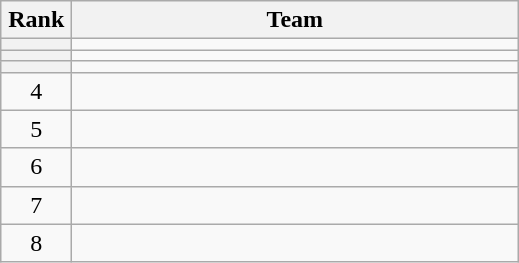<table class="wikitable" style="text-align: center;">
<tr>
<th width=40>Rank</th>
<th width=290>Team</th>
</tr>
<tr>
<th></th>
<td style="text-align:left;"><strong></strong></td>
</tr>
<tr>
<th></th>
<td style="text-align:left;"></td>
</tr>
<tr>
<th></th>
<td style="text-align:left;"></td>
</tr>
<tr>
<td>4</td>
<td style="text-align:left;"></td>
</tr>
<tr>
<td>5</td>
<td style="text-align:left;"></td>
</tr>
<tr>
<td>6</td>
<td style="text-align:left;"></td>
</tr>
<tr>
<td>7</td>
<td style="text-align:left;"></td>
</tr>
<tr>
<td>8</td>
<td style="text-align:left;"></td>
</tr>
</table>
